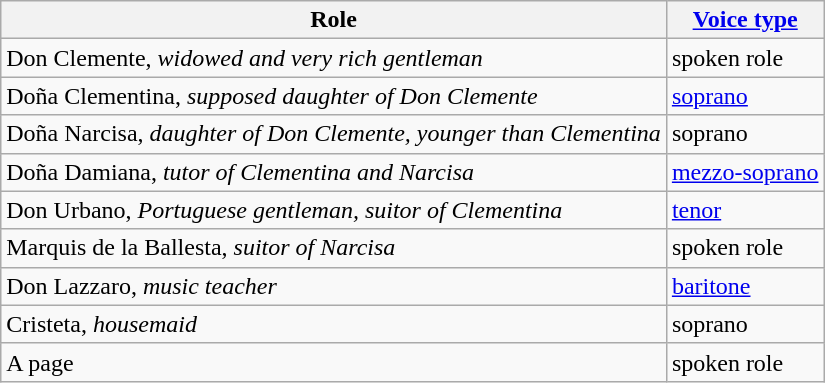<table class="wikitable">
<tr>
<th>Role</th>
<th><a href='#'>Voice type</a></th>
</tr>
<tr>
<td>Don Clemente, <em>widowed and very rich gentleman</em></td>
<td>spoken role</td>
</tr>
<tr>
<td>Doña Clementina, <em>supposed daughter of Don Clemente</em></td>
<td><a href='#'>soprano</a></td>
</tr>
<tr>
<td>Doña Narcisa, <em>daughter of Don Clemente, younger than Clementina</em></td>
<td>soprano</td>
</tr>
<tr>
<td>Doña Damiana, <em>tutor of Clementina and Narcisa</em></td>
<td><a href='#'>mezzo-soprano</a></td>
</tr>
<tr>
<td>Don Urbano, <em>Portuguese gentleman, suitor of Clementina</em></td>
<td><a href='#'>tenor</a></td>
</tr>
<tr>
<td>Marquis de la Ballesta, <em>suitor of Narcisa</em></td>
<td>spoken role</td>
</tr>
<tr>
<td>Don Lazzaro, <em>music teacher</em></td>
<td><a href='#'>baritone</a></td>
</tr>
<tr>
<td>Cristeta, <em>housemaid</em></td>
<td>soprano</td>
</tr>
<tr>
<td>A page</td>
<td>spoken role</td>
</tr>
</table>
